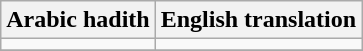<table class="wikitable" border="2">
<tr>
<th>Arabic hadith</th>
<th>English translation</th>
</tr>
<tr>
<td></td>
<td></td>
</tr>
<tr>
</tr>
</table>
